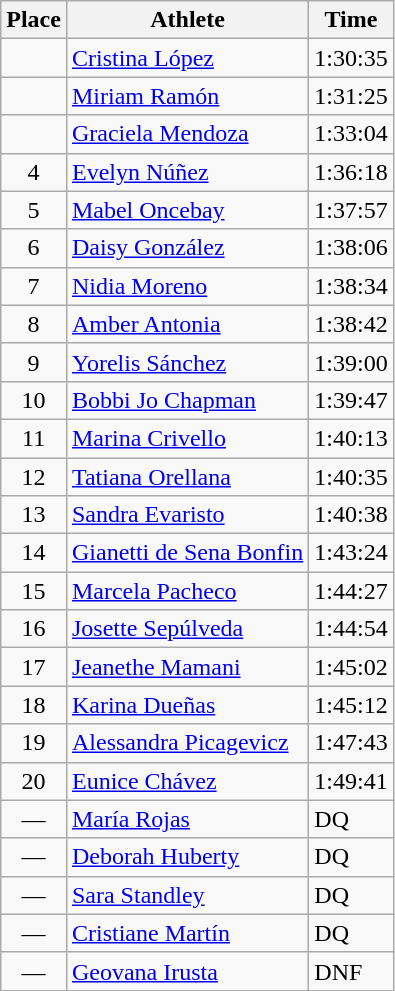<table class=wikitable>
<tr>
<th>Place</th>
<th>Athlete</th>
<th>Time</th>
</tr>
<tr>
<td align=center></td>
<td><a href='#'>Cristina López</a> </td>
<td>1:30:35</td>
</tr>
<tr>
<td align=center></td>
<td><a href='#'>Miriam Ramón</a> </td>
<td>1:31:25</td>
</tr>
<tr>
<td align=center></td>
<td><a href='#'>Graciela Mendoza</a> </td>
<td>1:33:04</td>
</tr>
<tr>
<td align=center>4</td>
<td><a href='#'>Evelyn Núñez</a> </td>
<td>1:36:18</td>
</tr>
<tr>
<td align=center>5</td>
<td><a href='#'>Mabel Oncebay</a> </td>
<td>1:37:57</td>
</tr>
<tr>
<td align=center>6</td>
<td><a href='#'>Daisy González</a> </td>
<td>1:38:06</td>
</tr>
<tr>
<td align=center>7</td>
<td><a href='#'>Nidia Moreno</a> </td>
<td>1:38:34</td>
</tr>
<tr>
<td align=center>8</td>
<td><a href='#'>Amber Antonia</a> </td>
<td>1:38:42</td>
</tr>
<tr>
<td align=center>9</td>
<td><a href='#'>Yorelis Sánchez</a> </td>
<td>1:39:00</td>
</tr>
<tr>
<td align=center>10</td>
<td><a href='#'>Bobbi Jo Chapman</a> </td>
<td>1:39:47</td>
</tr>
<tr>
<td align=center>11</td>
<td><a href='#'>Marina Crivello</a> </td>
<td>1:40:13</td>
</tr>
<tr>
<td align=center>12</td>
<td><a href='#'>Tatiana Orellana</a> </td>
<td>1:40:35</td>
</tr>
<tr>
<td align=center>13</td>
<td><a href='#'>Sandra Evaristo</a> </td>
<td>1:40:38</td>
</tr>
<tr>
<td align=center>14</td>
<td><a href='#'>Gianetti de Sena Bonfin</a> </td>
<td>1:43:24</td>
</tr>
<tr>
<td align=center>15</td>
<td><a href='#'>Marcela Pacheco</a> </td>
<td>1:44:27</td>
</tr>
<tr>
<td align=center>16</td>
<td><a href='#'>Josette Sepúlveda</a> </td>
<td>1:44:54</td>
</tr>
<tr>
<td align=center>17</td>
<td><a href='#'>Jeanethe Mamani</a> </td>
<td>1:45:02</td>
</tr>
<tr>
<td align=center>18</td>
<td><a href='#'>Karina Dueñas</a> </td>
<td>1:45:12</td>
</tr>
<tr>
<td align=center>19</td>
<td><a href='#'>Alessandra Picagevicz</a> </td>
<td>1:47:43</td>
</tr>
<tr>
<td align=center>20</td>
<td><a href='#'>Eunice Chávez</a> </td>
<td>1:49:41</td>
</tr>
<tr>
<td align=center>—</td>
<td><a href='#'>María Rojas</a> </td>
<td>DQ</td>
</tr>
<tr>
<td align=center>—</td>
<td><a href='#'>Deborah Huberty</a> </td>
<td>DQ</td>
</tr>
<tr>
<td align=center>—</td>
<td><a href='#'>Sara Standley</a> </td>
<td>DQ</td>
</tr>
<tr>
<td align=center>—</td>
<td><a href='#'>Cristiane Martín</a> </td>
<td>DQ</td>
</tr>
<tr>
<td align=center>—</td>
<td><a href='#'>Geovana Irusta</a> </td>
<td>DNF</td>
</tr>
</table>
